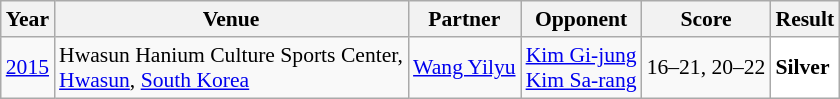<table class="sortable wikitable" style="font-size: 90%;">
<tr>
<th>Year</th>
<th>Venue</th>
<th>Partner</th>
<th>Opponent</th>
<th>Score</th>
<th>Result</th>
</tr>
<tr>
<td align="center"><a href='#'>2015</a></td>
<td align="left">Hwasun Hanium Culture Sports Center,<br><a href='#'>Hwasun</a>, <a href='#'>South Korea</a></td>
<td align="left"> <a href='#'>Wang Yilyu</a></td>
<td align="left"> <a href='#'>Kim Gi-jung</a> <br>  <a href='#'>Kim Sa-rang</a></td>
<td align="left">16–21, 20–22</td>
<td style="text-align:left; background:white"> <strong>Silver</strong></td>
</tr>
</table>
